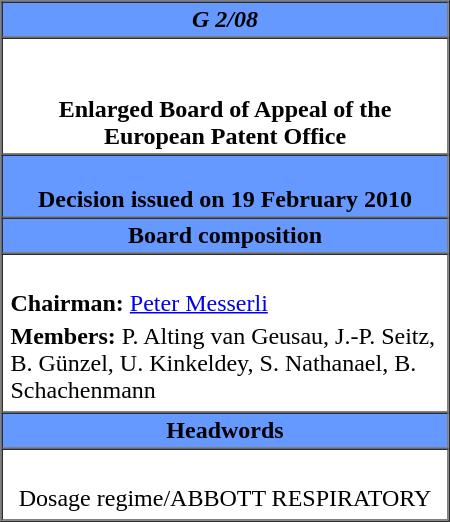<table cellpadding="2" cellspacing="0" border="1" align="right" style="margin-left: 0.5em" width=300px>
<tr>
<th bgcolor="6699FF"><strong><em>G 2/08</em></strong></th>
</tr>
<tr>
<td align="center"><br><br><strong>Enlarged Board of Appeal of the European Patent Office</strong></td>
</tr>
<tr>
<th bgcolor="6699FF"> <br> Decision issued on 19 February 2010</th>
</tr>
<tr>
<th bgcolor="6699FF"><strong>Board composition</strong></th>
</tr>
<tr>
<td><br><table align="center">
<tr>
<td><strong>Chairman:</strong> <a href='#'>Peter Messerli</a></td>
</tr>
<tr>
<td><strong>Members:</strong> P. Alting van Geusau, J.-P. Seitz, B. Günzel, U. Kinkeldey, S. Nathanael, B. Schachenmann</td>
</tr>
</table>
</td>
</tr>
<tr>
<th bgcolor="6699FF"><strong>Headwords</strong></th>
</tr>
<tr>
<td><br><table align="center">
<tr>
<td>Dosage regime/ABBOTT RESPIRATORY</td>
</tr>
</table>
</td>
</tr>
<tr>
</tr>
</table>
